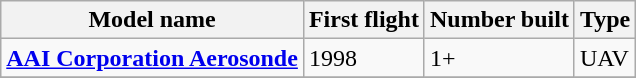<table class="wikitable">
<tr>
<th>Model name</th>
<th>First flight</th>
<th>Number built</th>
<th>Type</th>
</tr>
<tr>
<td><strong><a href='#'>AAI Corporation Aerosonde</a></strong></td>
<td>1998</td>
<td>1+</td>
<td>UAV</td>
</tr>
<tr>
</tr>
</table>
